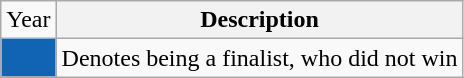<table class="wikitable">
<tr>
<td Scope="row">Year</td>
<th scope= "row">Description</th>
</tr>
<tr>
<th scope="row" style="text-align:center; background:#1164B4;"></th>
<td>Denotes being a finalist, who did not win</td>
</tr>
</table>
